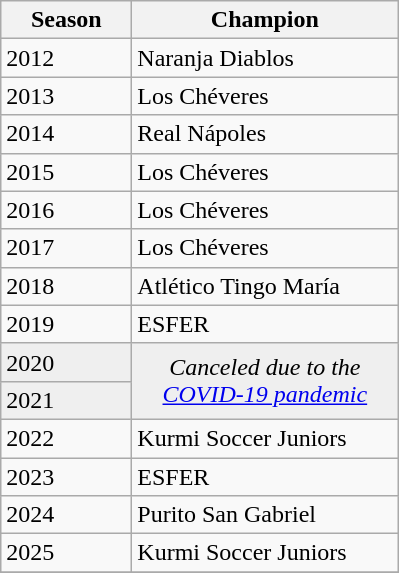<table class="wikitable sortable">
<tr>
<th width=80px>Season</th>
<th width=170px>Champion</th>
</tr>
<tr>
<td>2012</td>
<td>Naranja Diablos</td>
</tr>
<tr>
<td>2013</td>
<td>Los Chéveres</td>
</tr>
<tr>
<td>2014</td>
<td>Real Nápoles</td>
</tr>
<tr>
<td>2015</td>
<td>Los Chéveres</td>
</tr>
<tr>
<td>2016</td>
<td>Los Chéveres</td>
</tr>
<tr>
<td>2017</td>
<td>Los Chéveres</td>
</tr>
<tr>
<td>2018</td>
<td>Atlético Tingo María</td>
</tr>
<tr>
<td>2019</td>
<td>ESFER</td>
</tr>
<tr bgcolor=#efefef>
<td>2020</td>
<td rowspan=2 colspan="1" align=center><em>Canceled due to the <a href='#'>COVID-19 pandemic</a></em></td>
</tr>
<tr bgcolor=#efefef>
<td>2021</td>
</tr>
<tr>
<td>2022</td>
<td>Kurmi Soccer Juniors</td>
</tr>
<tr>
<td>2023</td>
<td>ESFER</td>
</tr>
<tr>
<td>2024</td>
<td>Purito San Gabriel</td>
</tr>
<tr>
<td>2025</td>
<td>Kurmi Soccer Juniors</td>
</tr>
<tr>
</tr>
</table>
